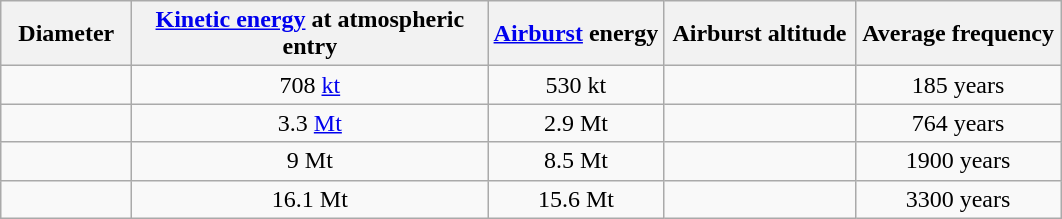<table class="wikitable" style="text-align:center">
<tr>
<th width= 80>Diameter</th>
<th width=230><a href='#'>Kinetic energy</a> at atmospheric entry</th>
<th width=110><a href='#'>Airburst</a> energy</th>
<th width=120>Airburst altitude</th>
<th width=130>Average frequency</th>
</tr>
<tr>
<td></td>
<td>708 <a href='#'>kt</a></td>
<td>530 kt</td>
<td></td>
<td>185 years</td>
</tr>
<tr>
<td></td>
<td>3.3 <a href='#'>Mt</a></td>
<td>2.9 Mt</td>
<td></td>
<td>764 years</td>
</tr>
<tr>
<td></td>
<td>9 Mt</td>
<td>8.5 Mt</td>
<td></td>
<td>1900 years</td>
</tr>
<tr>
<td></td>
<td>16.1 Mt</td>
<td>15.6 Mt</td>
<td></td>
<td>3300 years</td>
</tr>
</table>
